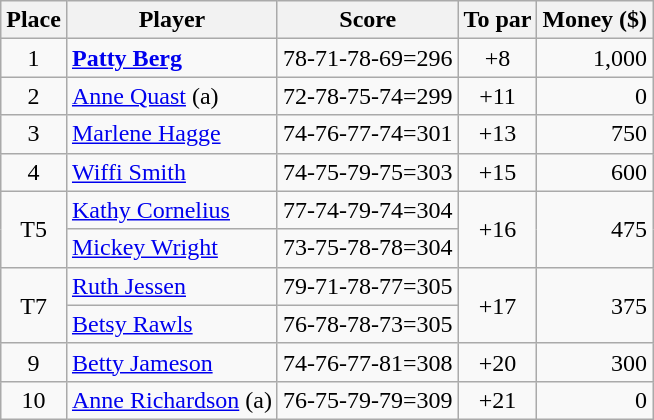<table class="wikitable">
<tr>
<th>Place</th>
<th>Player</th>
<th>Score</th>
<th>To par</th>
<th>Money ($)</th>
</tr>
<tr>
<td align=center>1</td>
<td> <strong><a href='#'>Patty Berg</a></strong></td>
<td>78-71-78-69=296</td>
<td align=center>+8</td>
<td align=right>1,000</td>
</tr>
<tr>
<td align=center>2</td>
<td> <a href='#'>Anne Quast</a> (a)</td>
<td>72-78-75-74=299</td>
<td align=center>+11</td>
<td align=right>0</td>
</tr>
<tr>
<td align=center>3</td>
<td> <a href='#'>Marlene Hagge</a></td>
<td>74-76-77-74=301</td>
<td align=center>+13</td>
<td align=right>750</td>
</tr>
<tr>
<td align=center>4</td>
<td> <a href='#'>Wiffi Smith</a></td>
<td>74-75-79-75=303</td>
<td align=center>+15</td>
<td align=right>600</td>
</tr>
<tr>
<td align=center rowspan=2>T5</td>
<td> <a href='#'>Kathy Cornelius</a></td>
<td>77-74-79-74=304</td>
<td align=center rowspan=2>+16</td>
<td align=right rowspan=2>475</td>
</tr>
<tr>
<td> <a href='#'>Mickey Wright</a></td>
<td>73-75-78-78=304</td>
</tr>
<tr>
<td align=center rowspan=2>T7</td>
<td> <a href='#'>Ruth Jessen</a></td>
<td>79-71-78-77=305</td>
<td align=center rowspan=2>+17</td>
<td align=right rowspan=2>375</td>
</tr>
<tr>
<td> <a href='#'>Betsy Rawls</a></td>
<td>76-78-78-73=305</td>
</tr>
<tr>
<td align=center>9</td>
<td> <a href='#'>Betty Jameson</a></td>
<td>74-76-77-81=308</td>
<td align=center>+20</td>
<td align=right>300</td>
</tr>
<tr>
<td align=center>10</td>
<td> <a href='#'>Anne Richardson</a> (a)</td>
<td>76-75-79-79=309</td>
<td align=center>+21</td>
<td align=right>0</td>
</tr>
</table>
